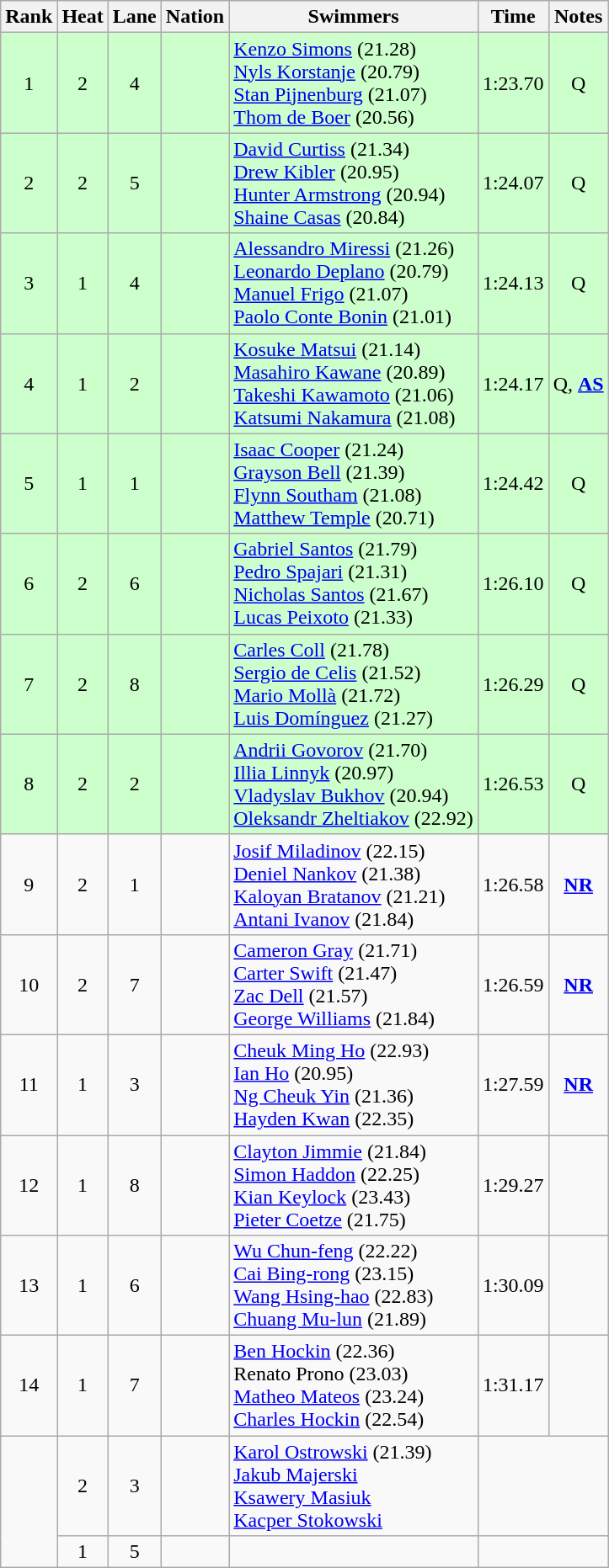<table class="wikitable sortable" style="text-align:center">
<tr>
<th>Rank</th>
<th>Heat</th>
<th>Lane</th>
<th>Nation</th>
<th>Swimmers</th>
<th>Time</th>
<th>Notes</th>
</tr>
<tr bgcolor=ccffcc>
<td>1</td>
<td>2</td>
<td>4</td>
<td align=left></td>
<td align=left><a href='#'>Kenzo Simons</a> (21.28)<br><a href='#'>Nyls Korstanje</a> (20.79)<br><a href='#'>Stan Pijnenburg</a> (21.07)<br><a href='#'>Thom de Boer</a> (20.56)</td>
<td>1:23.70</td>
<td>Q</td>
</tr>
<tr bgcolor=ccffcc>
<td>2</td>
<td>2</td>
<td>5</td>
<td align=left></td>
<td align=left><a href='#'>David Curtiss</a> (21.34)<br><a href='#'>Drew Kibler</a> (20.95)<br><a href='#'>Hunter Armstrong</a> (20.94)<br><a href='#'>Shaine Casas</a> (20.84)</td>
<td>1:24.07</td>
<td>Q</td>
</tr>
<tr bgcolor=ccffcc>
<td>3</td>
<td>1</td>
<td>4</td>
<td align=left></td>
<td align=left><a href='#'>Alessandro Miressi</a> (21.26)<br><a href='#'>Leonardo Deplano</a> (20.79)<br><a href='#'>Manuel Frigo</a> (21.07)<br><a href='#'>Paolo Conte Bonin</a> (21.01)</td>
<td>1:24.13</td>
<td>Q</td>
</tr>
<tr bgcolor=ccffcc>
<td>4</td>
<td>1</td>
<td>2</td>
<td align=left></td>
<td align=left><a href='#'>Kosuke Matsui</a> (21.14)<br><a href='#'>Masahiro Kawane</a> (20.89)<br><a href='#'>Takeshi Kawamoto</a> (21.06)<br><a href='#'>Katsumi Nakamura</a> (21.08)</td>
<td>1:24.17</td>
<td>Q, <strong><a href='#'>AS</a></strong></td>
</tr>
<tr bgcolor=ccffcc>
<td>5</td>
<td>1</td>
<td>1</td>
<td align=left></td>
<td align=left><a href='#'>Isaac Cooper</a> (21.24)<br><a href='#'>Grayson Bell</a> (21.39)<br><a href='#'>Flynn Southam</a> (21.08)<br><a href='#'>Matthew Temple</a> (20.71)</td>
<td>1:24.42</td>
<td>Q</td>
</tr>
<tr bgcolor=ccffcc>
<td>6</td>
<td>2</td>
<td>6</td>
<td align=left></td>
<td align=left><a href='#'>Gabriel Santos</a> (21.79)<br><a href='#'>Pedro Spajari</a> (21.31)<br><a href='#'>Nicholas Santos</a> (21.67)<br><a href='#'>Lucas Peixoto</a> (21.33)</td>
<td>1:26.10</td>
<td>Q</td>
</tr>
<tr bgcolor=ccffcc>
<td>7</td>
<td>2</td>
<td>8</td>
<td align=left></td>
<td align=left><a href='#'>Carles Coll</a> (21.78)<br><a href='#'>Sergio de Celis</a> (21.52)<br><a href='#'>Mario Mollà</a> (21.72)<br><a href='#'>Luis Domínguez</a> (21.27)</td>
<td>1:26.29</td>
<td>Q</td>
</tr>
<tr bgcolor=ccffcc>
<td>8</td>
<td>2</td>
<td>2</td>
<td align=left></td>
<td align=left><a href='#'>Andrii Govorov</a> (21.70)<br><a href='#'>Illia Linnyk</a> (20.97)<br><a href='#'>Vladyslav Bukhov</a> (20.94)<br><a href='#'>Oleksandr Zheltiakov</a> (22.92)</td>
<td>1:26.53</td>
<td>Q</td>
</tr>
<tr>
<td>9</td>
<td>2</td>
<td>1</td>
<td align=left></td>
<td align=left><a href='#'>Josif Miladinov</a> (22.15)<br><a href='#'>Deniel Nankov</a> (21.38)<br><a href='#'>Kaloyan Bratanov</a> (21.21)<br><a href='#'>Antani Ivanov</a> (21.84)</td>
<td>1:26.58</td>
<td><strong><a href='#'>NR</a></strong></td>
</tr>
<tr>
<td>10</td>
<td>2</td>
<td>7</td>
<td align=left></td>
<td align=left><a href='#'>Cameron Gray</a> (21.71)<br><a href='#'>Carter Swift</a> (21.47)<br><a href='#'>Zac Dell</a> (21.57)<br><a href='#'>George Williams</a> (21.84)</td>
<td>1:26.59</td>
<td><strong><a href='#'>NR</a></strong></td>
</tr>
<tr>
<td>11</td>
<td>1</td>
<td>3</td>
<td align=left></td>
<td align=left><a href='#'>Cheuk Ming Ho</a> (22.93)<br><a href='#'>Ian Ho</a> (20.95)<br><a href='#'>Ng Cheuk Yin</a> (21.36)<br><a href='#'>Hayden Kwan</a> (22.35)</td>
<td>1:27.59</td>
<td><strong><a href='#'>NR</a></strong></td>
</tr>
<tr>
<td>12</td>
<td>1</td>
<td>8</td>
<td align=left></td>
<td align=left><a href='#'>Clayton Jimmie</a> (21.84)<br><a href='#'>Simon Haddon</a> (22.25)<br><a href='#'>Kian Keylock</a> (23.43)<br><a href='#'>Pieter Coetze</a> (21.75)</td>
<td>1:29.27</td>
<td></td>
</tr>
<tr>
<td>13</td>
<td>1</td>
<td>6</td>
<td align=left></td>
<td align=left><a href='#'>Wu Chun-feng</a> (22.22)<br><a href='#'>Cai Bing-rong</a> (23.15)<br><a href='#'>Wang Hsing-hao</a> (22.83)<br><a href='#'>Chuang Mu-lun</a> (21.89)</td>
<td>1:30.09</td>
<td></td>
</tr>
<tr>
<td>14</td>
<td>1</td>
<td>7</td>
<td align=left></td>
<td align=left><a href='#'>Ben Hockin</a> (22.36)<br>Renato Prono (23.03)<br><a href='#'>Matheo Mateos</a> (23.24)<br><a href='#'>Charles Hockin</a> (22.54)</td>
<td>1:31.17</td>
<td></td>
</tr>
<tr>
<td rowspan=2></td>
<td>2</td>
<td>3</td>
<td align=left></td>
<td align=left><a href='#'>Karol Ostrowski</a> (21.39)<br><a href='#'>Jakub Majerski</a><br><a href='#'>Ksawery Masiuk</a><br><a href='#'>Kacper Stokowski</a></td>
<td colspan=2></td>
</tr>
<tr>
<td>1</td>
<td>5</td>
<td align=left></td>
<td></td>
<td colspan=2></td>
</tr>
</table>
